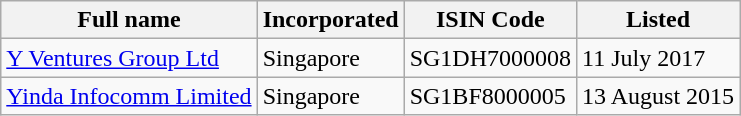<table class="wikitable">
<tr>
<th>Full name</th>
<th>Incorporated</th>
<th>ISIN Code</th>
<th>Listed</th>
</tr>
<tr>
<td><a href='#'>Y Ventures Group Ltd</a></td>
<td>Singapore</td>
<td>SG1DH7000008</td>
<td>11 July 2017</td>
</tr>
<tr>
<td><a href='#'>Yinda Infocomm Limited</a></td>
<td>Singapore</td>
<td>SG1BF8000005</td>
<td>13 August 2015</td>
</tr>
</table>
